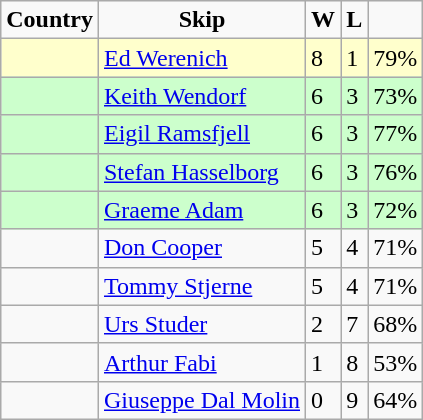<table class="wikitable">
<tr align=center>
<td><strong>Country</strong></td>
<td><strong>Skip</strong></td>
<td><strong>W</strong></td>
<td><strong>L</strong></td>
<td width=20><strong></strong></td>
</tr>
<tr bgcolor="#ffffcc">
<td></td>
<td><a href='#'>Ed Werenich</a></td>
<td>8</td>
<td>1</td>
<td>79%</td>
</tr>
<tr bgcolor="#ccffcc">
<td></td>
<td><a href='#'>Keith Wendorf</a></td>
<td>6</td>
<td>3</td>
<td>73%</td>
</tr>
<tr bgcolor="#ccffcc">
<td></td>
<td><a href='#'>Eigil Ramsfjell</a></td>
<td>6</td>
<td>3</td>
<td>77%</td>
</tr>
<tr bgcolor="#ccffcc">
<td></td>
<td><a href='#'>Stefan Hasselborg</a></td>
<td>6</td>
<td>3</td>
<td>76%</td>
</tr>
<tr bgcolor="#ccffcc">
<td></td>
<td><a href='#'>Graeme Adam</a></td>
<td>6</td>
<td>3</td>
<td>72%</td>
</tr>
<tr>
<td></td>
<td><a href='#'>Don Cooper</a></td>
<td>5</td>
<td>4</td>
<td>71%</td>
</tr>
<tr>
<td></td>
<td><a href='#'>Tommy Stjerne</a></td>
<td>5</td>
<td>4</td>
<td>71%</td>
</tr>
<tr>
<td></td>
<td><a href='#'>Urs Studer</a></td>
<td>2</td>
<td>7</td>
<td>68%</td>
</tr>
<tr>
<td></td>
<td><a href='#'>Arthur Fabi</a></td>
<td>1</td>
<td>8</td>
<td>53%</td>
</tr>
<tr>
<td></td>
<td><a href='#'>Giuseppe Dal Molin</a></td>
<td>0</td>
<td>9</td>
<td>64%</td>
</tr>
</table>
